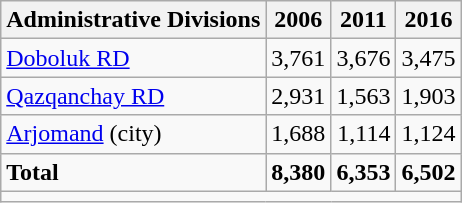<table class="wikitable">
<tr>
<th>Administrative Divisions</th>
<th>2006</th>
<th>2011</th>
<th>2016</th>
</tr>
<tr>
<td><a href='#'>Doboluk RD</a></td>
<td style="text-align: right;">3,761</td>
<td style="text-align: right;">3,676</td>
<td style="text-align: right;">3,475</td>
</tr>
<tr>
<td><a href='#'>Qazqanchay RD</a></td>
<td style="text-align: right;">2,931</td>
<td style="text-align: right;">1,563</td>
<td style="text-align: right;">1,903</td>
</tr>
<tr>
<td><a href='#'>Arjomand</a> (city)</td>
<td style="text-align: right;">1,688</td>
<td style="text-align: right;">1,114</td>
<td style="text-align: right;">1,124</td>
</tr>
<tr>
<td><strong>Total</strong></td>
<td style="text-align: right;"><strong>8,380</strong></td>
<td style="text-align: right;"><strong>6,353</strong></td>
<td style="text-align: right;"><strong>6,502</strong></td>
</tr>
<tr>
<td colspan=4></td>
</tr>
</table>
